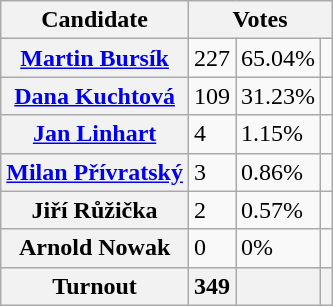<table class="wikitable">
<tr>
<th>Candidate</th>
<th colspan=3>Votes</th>
</tr>
<tr>
<th><a href='#'>Martin Bursík</a></th>
<td>227</td>
<td>65.04%</td>
<td></td>
</tr>
<tr>
<th><a href='#'>Dana Kuchtová</a></th>
<td>109</td>
<td>31.23%</td>
<td></td>
</tr>
<tr>
<th><a href='#'>Jan Linhart</a></th>
<td>4</td>
<td>1.15%</td>
<td></td>
</tr>
<tr>
<th><a href='#'>Milan Přívratský</a></th>
<td>3</td>
<td>0.86%</td>
<td></td>
</tr>
<tr>
<th>Jiří Růžička</th>
<td>2</td>
<td>0.57%</td>
<td></td>
</tr>
<tr>
<th>Arnold Nowak</th>
<td>0</td>
<td>0%</td>
<td></td>
</tr>
<tr>
<th>Turnout</th>
<th>349</th>
<th></th>
<th></th>
</tr>
</table>
